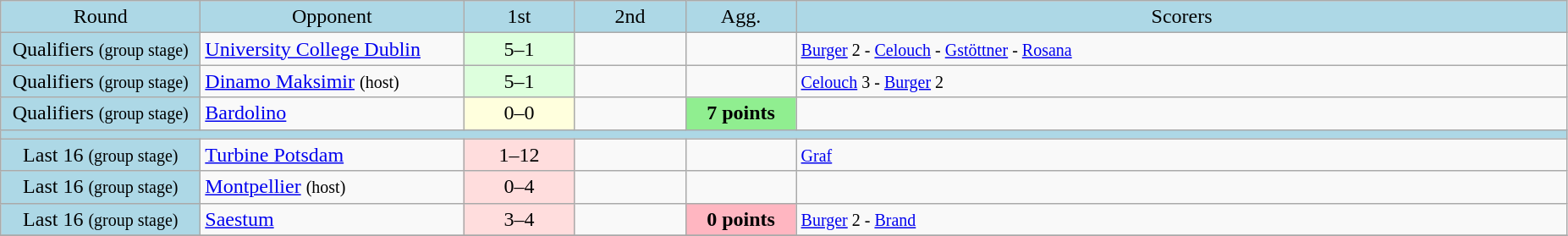<table class="wikitable" style="text-align:center">
<tr bgcolor=lightblue>
<td width=150px>Round</td>
<td width=200px>Opponent</td>
<td width=80px>1st</td>
<td width=80px>2nd</td>
<td width=80px>Agg.</td>
<td width=600px>Scorers</td>
</tr>
<tr>
<td bgcolor=lightblue>Qualifiers <small>(group stage)</small></td>
<td align=left> <a href='#'>University College Dublin</a></td>
<td bgcolor="#ddffdd">5–1</td>
<td></td>
<td></td>
<td align=left><small><a href='#'>Burger</a> 2 - <a href='#'>Celouch</a> - <a href='#'>Gstöttner</a> - <a href='#'>Rosana</a></small></td>
</tr>
<tr>
<td bgcolor=lightblue>Qualifiers <small>(group stage)</small></td>
<td align=left> <a href='#'>Dinamo Maksimir</a> <small>(host)</small></td>
<td bgcolor="#ddffdd">5–1</td>
<td></td>
<td></td>
<td align=left><small><a href='#'>Celouch</a> 3 - <a href='#'>Burger</a> 2</small></td>
</tr>
<tr>
<td bgcolor=lightblue>Qualifiers <small>(group stage)</small></td>
<td align=left> <a href='#'>Bardolino</a></td>
<td bgcolor="#ffffdd">0–0</td>
<td></td>
<td bgcolor=lightgreen><strong>7 points</strong></td>
<td align=left></td>
</tr>
<tr bgcolor=lightblue>
<td colspan=6></td>
</tr>
<tr>
<td bgcolor=lightblue>Last 16 <small>(group stage)</small></td>
<td align=left> <a href='#'>Turbine Potsdam</a></td>
<td bgcolor="#ffdddd">1–12</td>
<td></td>
<td></td>
<td align=left><small><a href='#'>Graf</a></small></td>
</tr>
<tr>
<td bgcolor=lightblue>Last 16 <small>(group stage)</small></td>
<td align=left> <a href='#'>Montpellier</a> <small>(host)</small></td>
<td bgcolor="#ffdddd">0–4</td>
<td></td>
<td></td>
<td align=left></td>
</tr>
<tr>
<td bgcolor=lightblue>Last 16 <small>(group stage)</small></td>
<td align=left> <a href='#'>Saestum</a></td>
<td bgcolor="#ffdddd">3–4</td>
<td></td>
<td bgcolor=lightpink><strong>0 points</strong></td>
<td align=left><small><a href='#'>Burger</a> 2 - <a href='#'>Brand</a></small></td>
</tr>
<tr>
</tr>
</table>
